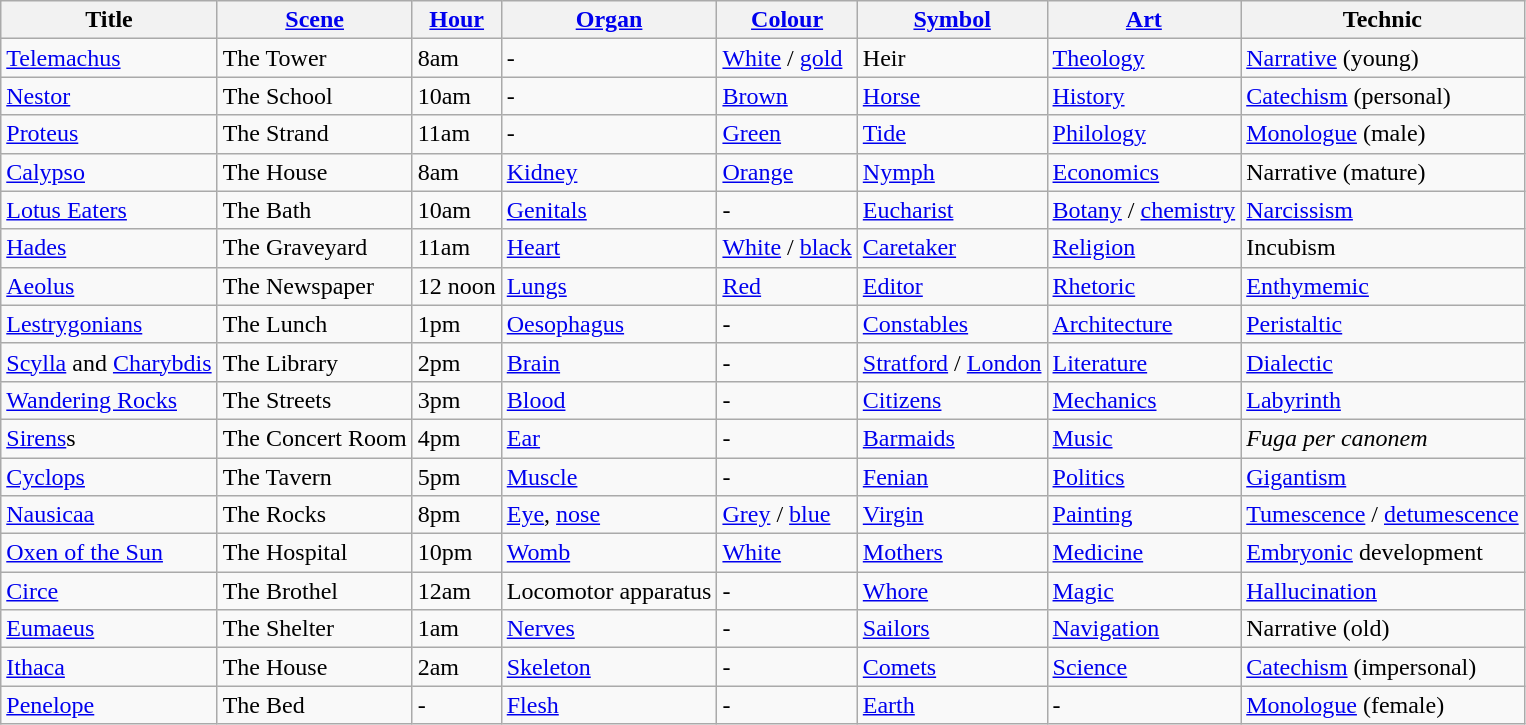<table class="wikitable">
<tr>
<th>Title</th>
<th><a href='#'>Scene</a></th>
<th><a href='#'>Hour</a></th>
<th><a href='#'>Organ</a></th>
<th><a href='#'>Colour</a></th>
<th><a href='#'>Symbol</a></th>
<th><a href='#'>Art</a></th>
<th>Technic</th>
</tr>
<tr>
<td><a href='#'>Telemachus</a></td>
<td>The Tower</td>
<td>8am</td>
<td>-</td>
<td><a href='#'>White</a> / <a href='#'>gold</a></td>
<td>Heir</td>
<td><a href='#'>Theology</a></td>
<td><a href='#'>Narrative</a> (young)</td>
</tr>
<tr>
<td><a href='#'>Nestor</a></td>
<td>The School</td>
<td>10am</td>
<td>-</td>
<td><a href='#'>Brown</a></td>
<td><a href='#'>Horse</a></td>
<td><a href='#'>History</a></td>
<td><a href='#'>Catechism</a> (personal)</td>
</tr>
<tr>
<td><a href='#'>Proteus</a></td>
<td>The Strand</td>
<td>11am</td>
<td>-</td>
<td><a href='#'>Green</a></td>
<td><a href='#'>Tide</a></td>
<td><a href='#'>Philology</a></td>
<td><a href='#'>Monologue</a> (male)</td>
</tr>
<tr>
<td><a href='#'>Calypso</a></td>
<td>The House</td>
<td>8am</td>
<td><a href='#'>Kidney</a></td>
<td><a href='#'>Orange</a></td>
<td><a href='#'>Nymph</a></td>
<td><a href='#'>Economics</a></td>
<td>Narrative (mature)</td>
</tr>
<tr>
<td><a href='#'>Lotus Eaters</a></td>
<td>The Bath</td>
<td>10am</td>
<td><a href='#'>Genitals</a></td>
<td>-</td>
<td><a href='#'>Eucharist</a></td>
<td><a href='#'>Botany</a> / <a href='#'>chemistry</a></td>
<td><a href='#'>Narcissism</a></td>
</tr>
<tr>
<td><a href='#'>Hades</a></td>
<td>The Graveyard</td>
<td>11am</td>
<td><a href='#'>Heart</a></td>
<td><a href='#'>White</a> / <a href='#'>black</a></td>
<td><a href='#'>Caretaker</a></td>
<td><a href='#'>Religion</a></td>
<td>Incubism</td>
</tr>
<tr>
<td><a href='#'>Aeolus</a></td>
<td>The Newspaper</td>
<td>12 noon</td>
<td><a href='#'>Lungs</a></td>
<td><a href='#'>Red</a></td>
<td><a href='#'>Editor</a></td>
<td><a href='#'>Rhetoric</a></td>
<td><a href='#'>Enthymemic</a></td>
</tr>
<tr>
<td><a href='#'>Lestrygonians</a></td>
<td>The Lunch</td>
<td>1pm</td>
<td><a href='#'>Oesophagus</a></td>
<td>-</td>
<td><a href='#'>Constables</a></td>
<td><a href='#'>Architecture</a></td>
<td><a href='#'>Peristaltic</a></td>
</tr>
<tr>
<td><a href='#'>Scylla</a> and <a href='#'>Charybdis</a></td>
<td>The Library</td>
<td>2pm</td>
<td><a href='#'>Brain</a></td>
<td>-</td>
<td><a href='#'>Stratford</a> / <a href='#'>London</a></td>
<td><a href='#'>Literature</a></td>
<td><a href='#'>Dialectic</a></td>
</tr>
<tr>
<td><a href='#'>Wandering Rocks</a></td>
<td>The Streets</td>
<td>3pm</td>
<td><a href='#'>Blood</a></td>
<td>-</td>
<td><a href='#'>Citizens</a></td>
<td><a href='#'>Mechanics</a></td>
<td><a href='#'>Labyrinth</a></td>
</tr>
<tr>
<td><a href='#'>Sirens</a>s</td>
<td>The Concert Room</td>
<td>4pm</td>
<td><a href='#'>Ear</a></td>
<td>-</td>
<td><a href='#'>Barmaids</a></td>
<td><a href='#'>Music</a></td>
<td><em>Fuga per canonem</em></td>
</tr>
<tr>
<td><a href='#'>Cyclops</a></td>
<td>The Tavern</td>
<td>5pm</td>
<td><a href='#'>Muscle</a></td>
<td>-</td>
<td><a href='#'>Fenian</a></td>
<td><a href='#'>Politics</a></td>
<td><a href='#'>Gigantism</a></td>
</tr>
<tr>
<td><a href='#'>Nausicaa</a></td>
<td>The Rocks</td>
<td>8pm</td>
<td><a href='#'>Eye</a>, <a href='#'>nose</a></td>
<td><a href='#'>Grey</a> / <a href='#'>blue</a></td>
<td><a href='#'>Virgin</a></td>
<td><a href='#'>Painting</a></td>
<td><a href='#'>Tumescence</a> / <a href='#'>detumescence</a></td>
</tr>
<tr>
<td><a href='#'>Oxen of the Sun</a></td>
<td>The Hospital</td>
<td>10pm</td>
<td><a href='#'>Womb</a></td>
<td><a href='#'>White</a></td>
<td><a href='#'>Mothers</a></td>
<td><a href='#'>Medicine</a></td>
<td><a href='#'>Embryonic</a> development</td>
</tr>
<tr>
<td><a href='#'>Circe</a></td>
<td>The Brothel</td>
<td>12am</td>
<td>Locomotor apparatus</td>
<td>-</td>
<td><a href='#'>Whore</a></td>
<td><a href='#'>Magic</a></td>
<td><a href='#'>Hallucination</a></td>
</tr>
<tr>
<td><a href='#'>Eumaeus</a></td>
<td>The Shelter</td>
<td>1am</td>
<td><a href='#'>Nerves</a></td>
<td>-</td>
<td><a href='#'>Sailors</a></td>
<td><a href='#'>Navigation</a></td>
<td>Narrative (old)</td>
</tr>
<tr>
<td><a href='#'>Ithaca</a></td>
<td>The House</td>
<td>2am</td>
<td><a href='#'>Skeleton</a></td>
<td>-</td>
<td><a href='#'>Comets</a></td>
<td><a href='#'>Science</a></td>
<td><a href='#'>Catechism</a> (impersonal)</td>
</tr>
<tr>
<td><a href='#'>Penelope</a></td>
<td>The Bed</td>
<td>-</td>
<td><a href='#'>Flesh</a></td>
<td>-</td>
<td><a href='#'>Earth</a></td>
<td>-</td>
<td><a href='#'>Monologue</a> (female)</td>
</tr>
</table>
